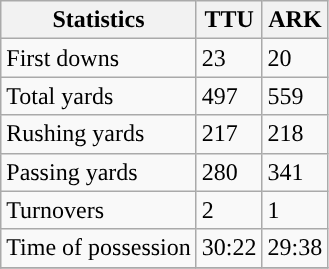<table class="wikitable" style="float: left;">
<tr>
<th>Statistics</th>
<th>TTU</th>
<th>ARK</th>
</tr>
<tr>
<td>First downs</td>
<td>23</td>
<td>20</td>
</tr>
<tr>
<td>Total yards</td>
<td>497</td>
<td>559</td>
</tr>
<tr>
<td>Rushing yards</td>
<td>217</td>
<td>218</td>
</tr>
<tr>
<td>Passing yards</td>
<td>280</td>
<td>341</td>
</tr>
<tr>
<td>Turnovers</td>
<td>2</td>
<td>1</td>
</tr>
<tr>
<td>Time of possession</td>
<td>30:22</td>
<td>29:38</td>
</tr>
<tr>
</tr>
</table>
